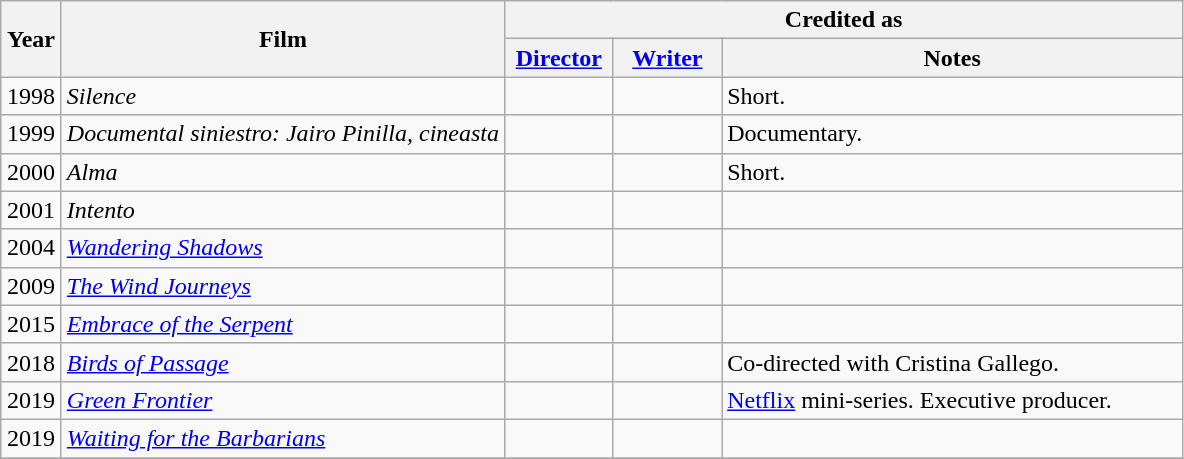<table class="wikitable sortable" style="text-align:center">
<tr>
<th rowspan="2" style="width:33px;">Year</th>
<th rowspan="2">Film</th>
<th colspan="6">Credited as</th>
</tr>
<tr>
<th width=65><a href='#'>Director</a></th>
<th width=65><a href='#'>Writer</a></th>
<th width=300>Notes</th>
</tr>
<tr>
<td>1998</td>
<td style="text-align:left;"><em>Silence</em></td>
<td></td>
<td></td>
<td style="text-align:left;">Short.</td>
</tr>
<tr>
<td>1999</td>
<td style="text-align:left;"><em>Documental siniestro: Jairo Pinilla, cineasta</em></td>
<td></td>
<td></td>
<td style="text-align:left;">Documentary.</td>
</tr>
<tr>
<td>2000</td>
<td style="text-align:left;"><em>Alma</em></td>
<td></td>
<td></td>
<td style="text-align:left;">Short.</td>
</tr>
<tr>
<td>2001</td>
<td style="text-align:left;"><em>Intento</em></td>
<td></td>
<td></td>
<td style="text-align:left;"></td>
</tr>
<tr>
<td>2004</td>
<td style="text-align:left;"><em><a href='#'>Wandering Shadows</a></em></td>
<td></td>
<td></td>
<td style="text-align:left;"></td>
</tr>
<tr>
<td>2009</td>
<td style="text-align:left;"><em><a href='#'>The Wind Journeys</a></em></td>
<td></td>
<td></td>
<td style="text-align:left;"></td>
</tr>
<tr>
<td>2015</td>
<td style="text-align:left;"><em><a href='#'>Embrace of the Serpent</a></em></td>
<td></td>
<td></td>
<td style="text-align:left;"></td>
</tr>
<tr>
<td>2018</td>
<td style="text-align:left;"><em><a href='#'>Birds of Passage</a></em></td>
<td></td>
<td></td>
<td style="text-align:left;">Co-directed with Cristina Gallego.</td>
</tr>
<tr>
<td>2019</td>
<td style="text-align:left;"><em><a href='#'>Green Frontier</a></em></td>
<td></td>
<td></td>
<td style="text-align:left;"><a href='#'>Netflix</a> mini-series. Executive producer.</td>
</tr>
<tr>
<td>2019</td>
<td style="text-align:left;"><em><a href='#'>Waiting for the Barbarians</a></em></td>
<td></td>
<td></td>
<td style="text-align:left;"></td>
</tr>
<tr>
</tr>
</table>
